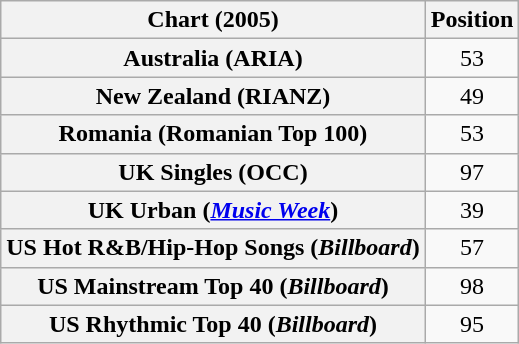<table class="wikitable sortable plainrowheaders" style="text-align:center">
<tr>
<th scope="col">Chart (2005)</th>
<th scope="col">Position</th>
</tr>
<tr>
<th scope="row">Australia (ARIA)</th>
<td>53</td>
</tr>
<tr>
<th scope="row">New Zealand (RIANZ)</th>
<td>49</td>
</tr>
<tr>
<th scope="row">Romania (Romanian Top 100)</th>
<td>53</td>
</tr>
<tr>
<th scope="row">UK Singles (OCC)</th>
<td>97</td>
</tr>
<tr>
<th scope="row">UK Urban (<em><a href='#'>Music Week</a></em>)</th>
<td>39</td>
</tr>
<tr>
<th scope="row">US Hot R&B/Hip-Hop Songs (<em>Billboard</em>)</th>
<td>57</td>
</tr>
<tr>
<th scope="row">US Mainstream Top 40 (<em>Billboard</em>)</th>
<td>98</td>
</tr>
<tr>
<th scope="row">US Rhythmic Top 40 (<em>Billboard</em>)</th>
<td>95</td>
</tr>
</table>
